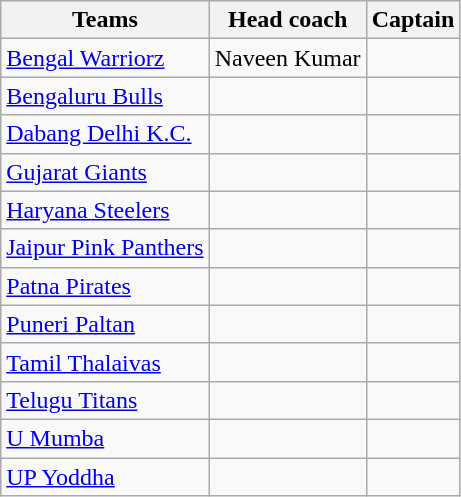<table class="wikitable">
<tr>
<th>Teams</th>
<th>Head coach</th>
<th>Captain</th>
</tr>
<tr>
<td style=text-align:left"><a href='#'>Bengal Warriorz</a></td>
<td>Naveen Kumar</td>
<td></td>
</tr>
<tr>
<td><a href='#'>Bengaluru Bulls</a></td>
<td></td>
<td></td>
</tr>
<tr>
<td><a href='#'>Dabang Delhi K.C.</a></td>
<td></td>
<td></td>
</tr>
<tr>
<td><a href='#'>Gujarat Giants</a></td>
<td></td>
<td></td>
</tr>
<tr>
<td><a href='#'>Haryana Steelers</a></td>
<td></td>
<td></td>
</tr>
<tr>
<td><a href='#'>Jaipur Pink Panthers</a></td>
<td></td>
<td></td>
</tr>
<tr>
<td><a href='#'>Patna Pirates</a></td>
<td></td>
<td></td>
</tr>
<tr>
<td><a href='#'>Puneri Paltan</a></td>
<td></td>
<td></td>
</tr>
<tr>
<td><a href='#'>Tamil Thalaivas</a></td>
<td></td>
<td></td>
</tr>
<tr>
<td><a href='#'>Telugu Titans</a></td>
<td></td>
<td></td>
</tr>
<tr>
<td><a href='#'>U Mumba</a></td>
<td></td>
<td></td>
</tr>
<tr>
<td><a href='#'>UP Yoddha</a></td>
<td></td>
<td></td>
</tr>
</table>
